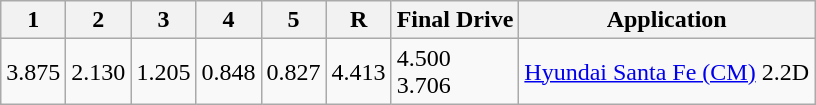<table class=wikitable>
<tr>
<th>1</th>
<th>2</th>
<th>3</th>
<th>4</th>
<th>5</th>
<th>R</th>
<th>Final Drive</th>
<th>Application</th>
</tr>
<tr>
<td>3.875</td>
<td>2.130</td>
<td>1.205</td>
<td>0.848</td>
<td>0.827</td>
<td>4.413</td>
<td>4.500<br>3.706</td>
<td><a href='#'>Hyundai Santa Fe (CM)</a> 2.2D</td>
</tr>
</table>
